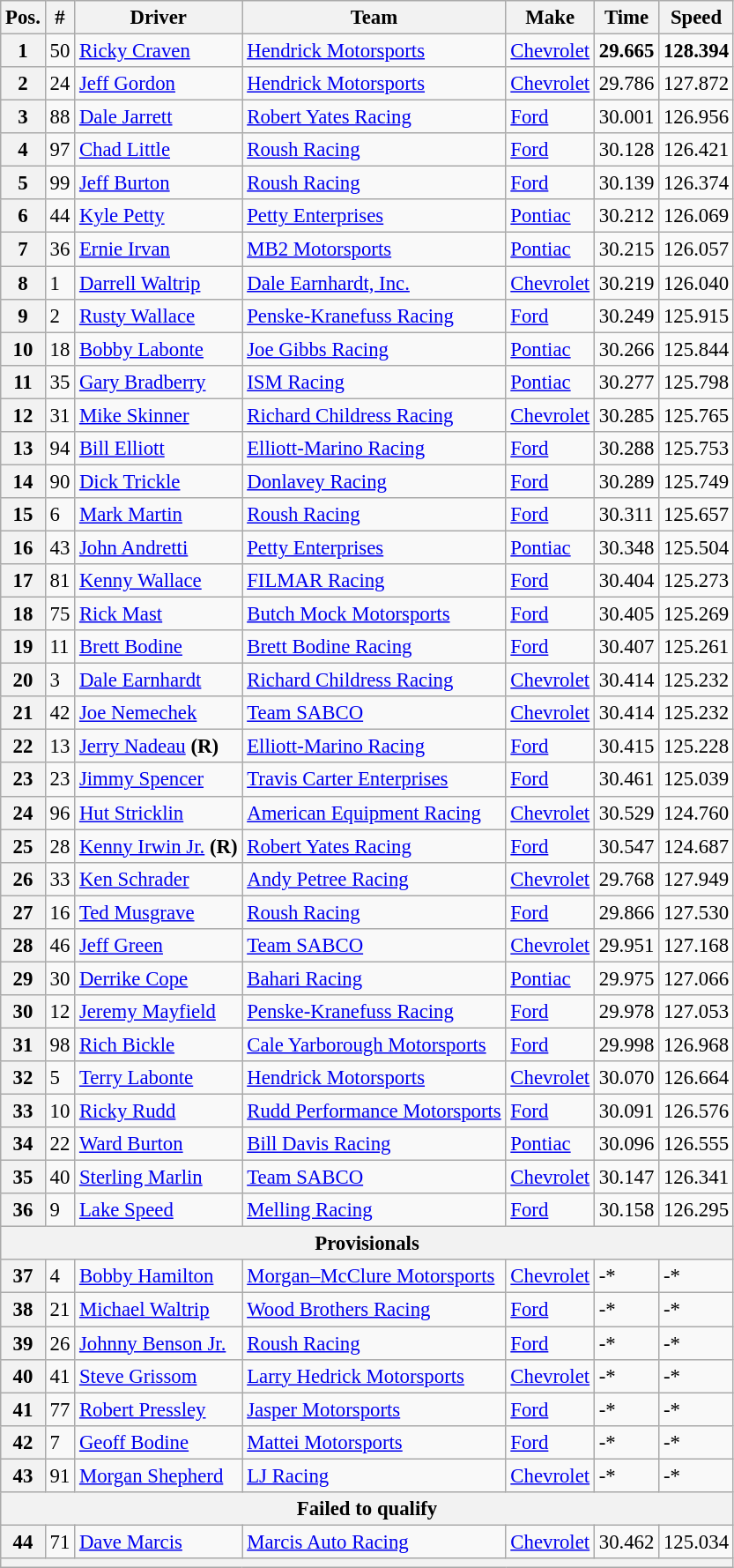<table class="wikitable" style="font-size:95%">
<tr>
<th>Pos.</th>
<th>#</th>
<th>Driver</th>
<th>Team</th>
<th>Make</th>
<th>Time</th>
<th>Speed</th>
</tr>
<tr>
<th>1</th>
<td>50</td>
<td><a href='#'>Ricky Craven</a></td>
<td><a href='#'>Hendrick Motorsports</a></td>
<td><a href='#'>Chevrolet</a></td>
<td><strong>29.665</strong></td>
<td><strong>128.394</strong></td>
</tr>
<tr>
<th>2</th>
<td>24</td>
<td><a href='#'>Jeff Gordon</a></td>
<td><a href='#'>Hendrick Motorsports</a></td>
<td><a href='#'>Chevrolet</a></td>
<td>29.786</td>
<td>127.872</td>
</tr>
<tr>
<th>3</th>
<td>88</td>
<td><a href='#'>Dale Jarrett</a></td>
<td><a href='#'>Robert Yates Racing</a></td>
<td><a href='#'>Ford</a></td>
<td>30.001</td>
<td>126.956</td>
</tr>
<tr>
<th>4</th>
<td>97</td>
<td><a href='#'>Chad Little</a></td>
<td><a href='#'>Roush Racing</a></td>
<td><a href='#'>Ford</a></td>
<td>30.128</td>
<td>126.421</td>
</tr>
<tr>
<th>5</th>
<td>99</td>
<td><a href='#'>Jeff Burton</a></td>
<td><a href='#'>Roush Racing</a></td>
<td><a href='#'>Ford</a></td>
<td>30.139</td>
<td>126.374</td>
</tr>
<tr>
<th>6</th>
<td>44</td>
<td><a href='#'>Kyle Petty</a></td>
<td><a href='#'>Petty Enterprises</a></td>
<td><a href='#'>Pontiac</a></td>
<td>30.212</td>
<td>126.069</td>
</tr>
<tr>
<th>7</th>
<td>36</td>
<td><a href='#'>Ernie Irvan</a></td>
<td><a href='#'>MB2 Motorsports</a></td>
<td><a href='#'>Pontiac</a></td>
<td>30.215</td>
<td>126.057</td>
</tr>
<tr>
<th>8</th>
<td>1</td>
<td><a href='#'>Darrell Waltrip</a></td>
<td><a href='#'>Dale Earnhardt, Inc.</a></td>
<td><a href='#'>Chevrolet</a></td>
<td>30.219</td>
<td>126.040</td>
</tr>
<tr>
<th>9</th>
<td>2</td>
<td><a href='#'>Rusty Wallace</a></td>
<td><a href='#'>Penske-Kranefuss Racing</a></td>
<td><a href='#'>Ford</a></td>
<td>30.249</td>
<td>125.915</td>
</tr>
<tr>
<th>10</th>
<td>18</td>
<td><a href='#'>Bobby Labonte</a></td>
<td><a href='#'>Joe Gibbs Racing</a></td>
<td><a href='#'>Pontiac</a></td>
<td>30.266</td>
<td>125.844</td>
</tr>
<tr>
<th>11</th>
<td>35</td>
<td><a href='#'>Gary Bradberry</a></td>
<td><a href='#'>ISM Racing</a></td>
<td><a href='#'>Pontiac</a></td>
<td>30.277</td>
<td>125.798</td>
</tr>
<tr>
<th>12</th>
<td>31</td>
<td><a href='#'>Mike Skinner</a></td>
<td><a href='#'>Richard Childress Racing</a></td>
<td><a href='#'>Chevrolet</a></td>
<td>30.285</td>
<td>125.765</td>
</tr>
<tr>
<th>13</th>
<td>94</td>
<td><a href='#'>Bill Elliott</a></td>
<td><a href='#'>Elliott-Marino Racing</a></td>
<td><a href='#'>Ford</a></td>
<td>30.288</td>
<td>125.753</td>
</tr>
<tr>
<th>14</th>
<td>90</td>
<td><a href='#'>Dick Trickle</a></td>
<td><a href='#'>Donlavey Racing</a></td>
<td><a href='#'>Ford</a></td>
<td>30.289</td>
<td>125.749</td>
</tr>
<tr>
<th>15</th>
<td>6</td>
<td><a href='#'>Mark Martin</a></td>
<td><a href='#'>Roush Racing</a></td>
<td><a href='#'>Ford</a></td>
<td>30.311</td>
<td>125.657</td>
</tr>
<tr>
<th>16</th>
<td>43</td>
<td><a href='#'>John Andretti</a></td>
<td><a href='#'>Petty Enterprises</a></td>
<td><a href='#'>Pontiac</a></td>
<td>30.348</td>
<td>125.504</td>
</tr>
<tr>
<th>17</th>
<td>81</td>
<td><a href='#'>Kenny Wallace</a></td>
<td><a href='#'>FILMAR Racing</a></td>
<td><a href='#'>Ford</a></td>
<td>30.404</td>
<td>125.273</td>
</tr>
<tr>
<th>18</th>
<td>75</td>
<td><a href='#'>Rick Mast</a></td>
<td><a href='#'>Butch Mock Motorsports</a></td>
<td><a href='#'>Ford</a></td>
<td>30.405</td>
<td>125.269</td>
</tr>
<tr>
<th>19</th>
<td>11</td>
<td><a href='#'>Brett Bodine</a></td>
<td><a href='#'>Brett Bodine Racing</a></td>
<td><a href='#'>Ford</a></td>
<td>30.407</td>
<td>125.261</td>
</tr>
<tr>
<th>20</th>
<td>3</td>
<td><a href='#'>Dale Earnhardt</a></td>
<td><a href='#'>Richard Childress Racing</a></td>
<td><a href='#'>Chevrolet</a></td>
<td>30.414</td>
<td>125.232</td>
</tr>
<tr>
<th>21</th>
<td>42</td>
<td><a href='#'>Joe Nemechek</a></td>
<td><a href='#'>Team SABCO</a></td>
<td><a href='#'>Chevrolet</a></td>
<td>30.414</td>
<td>125.232</td>
</tr>
<tr>
<th>22</th>
<td>13</td>
<td><a href='#'>Jerry Nadeau</a> <strong>(R)</strong></td>
<td><a href='#'>Elliott-Marino Racing</a></td>
<td><a href='#'>Ford</a></td>
<td>30.415</td>
<td>125.228</td>
</tr>
<tr>
<th>23</th>
<td>23</td>
<td><a href='#'>Jimmy Spencer</a></td>
<td><a href='#'>Travis Carter Enterprises</a></td>
<td><a href='#'>Ford</a></td>
<td>30.461</td>
<td>125.039</td>
</tr>
<tr>
<th>24</th>
<td>96</td>
<td><a href='#'>Hut Stricklin</a></td>
<td><a href='#'>American Equipment Racing</a></td>
<td><a href='#'>Chevrolet</a></td>
<td>30.529</td>
<td>124.760</td>
</tr>
<tr>
<th>25</th>
<td>28</td>
<td><a href='#'>Kenny Irwin Jr.</a> <strong>(R)</strong></td>
<td><a href='#'>Robert Yates Racing</a></td>
<td><a href='#'>Ford</a></td>
<td>30.547</td>
<td>124.687</td>
</tr>
<tr>
<th>26</th>
<td>33</td>
<td><a href='#'>Ken Schrader</a></td>
<td><a href='#'>Andy Petree Racing</a></td>
<td><a href='#'>Chevrolet</a></td>
<td>29.768</td>
<td>127.949</td>
</tr>
<tr>
<th>27</th>
<td>16</td>
<td><a href='#'>Ted Musgrave</a></td>
<td><a href='#'>Roush Racing</a></td>
<td><a href='#'>Ford</a></td>
<td>29.866</td>
<td>127.530</td>
</tr>
<tr>
<th>28</th>
<td>46</td>
<td><a href='#'>Jeff Green</a></td>
<td><a href='#'>Team SABCO</a></td>
<td><a href='#'>Chevrolet</a></td>
<td>29.951</td>
<td>127.168</td>
</tr>
<tr>
<th>29</th>
<td>30</td>
<td><a href='#'>Derrike Cope</a></td>
<td><a href='#'>Bahari Racing</a></td>
<td><a href='#'>Pontiac</a></td>
<td>29.975</td>
<td>127.066</td>
</tr>
<tr>
<th>30</th>
<td>12</td>
<td><a href='#'>Jeremy Mayfield</a></td>
<td><a href='#'>Penske-Kranefuss Racing</a></td>
<td><a href='#'>Ford</a></td>
<td>29.978</td>
<td>127.053</td>
</tr>
<tr>
<th>31</th>
<td>98</td>
<td><a href='#'>Rich Bickle</a></td>
<td><a href='#'>Cale Yarborough Motorsports</a></td>
<td><a href='#'>Ford</a></td>
<td>29.998</td>
<td>126.968</td>
</tr>
<tr>
<th>32</th>
<td>5</td>
<td><a href='#'>Terry Labonte</a></td>
<td><a href='#'>Hendrick Motorsports</a></td>
<td><a href='#'>Chevrolet</a></td>
<td>30.070</td>
<td>126.664</td>
</tr>
<tr>
<th>33</th>
<td>10</td>
<td><a href='#'>Ricky Rudd</a></td>
<td><a href='#'>Rudd Performance Motorsports</a></td>
<td><a href='#'>Ford</a></td>
<td>30.091</td>
<td>126.576</td>
</tr>
<tr>
<th>34</th>
<td>22</td>
<td><a href='#'>Ward Burton</a></td>
<td><a href='#'>Bill Davis Racing</a></td>
<td><a href='#'>Pontiac</a></td>
<td>30.096</td>
<td>126.555</td>
</tr>
<tr>
<th>35</th>
<td>40</td>
<td><a href='#'>Sterling Marlin</a></td>
<td><a href='#'>Team SABCO</a></td>
<td><a href='#'>Chevrolet</a></td>
<td>30.147</td>
<td>126.341</td>
</tr>
<tr>
<th>36</th>
<td>9</td>
<td><a href='#'>Lake Speed</a></td>
<td><a href='#'>Melling Racing</a></td>
<td><a href='#'>Ford</a></td>
<td>30.158</td>
<td>126.295</td>
</tr>
<tr>
<th colspan="7">Provisionals</th>
</tr>
<tr>
<th>37</th>
<td>4</td>
<td><a href='#'>Bobby Hamilton</a></td>
<td><a href='#'>Morgan–McClure Motorsports</a></td>
<td><a href='#'>Chevrolet</a></td>
<td>-*</td>
<td>-*</td>
</tr>
<tr>
<th>38</th>
<td>21</td>
<td><a href='#'>Michael Waltrip</a></td>
<td><a href='#'>Wood Brothers Racing</a></td>
<td><a href='#'>Ford</a></td>
<td>-*</td>
<td>-*</td>
</tr>
<tr>
<th>39</th>
<td>26</td>
<td><a href='#'>Johnny Benson Jr.</a></td>
<td><a href='#'>Roush Racing</a></td>
<td><a href='#'>Ford</a></td>
<td>-*</td>
<td>-*</td>
</tr>
<tr>
<th>40</th>
<td>41</td>
<td><a href='#'>Steve Grissom</a></td>
<td><a href='#'>Larry Hedrick Motorsports</a></td>
<td><a href='#'>Chevrolet</a></td>
<td>-*</td>
<td>-*</td>
</tr>
<tr>
<th>41</th>
<td>77</td>
<td><a href='#'>Robert Pressley</a></td>
<td><a href='#'>Jasper Motorsports</a></td>
<td><a href='#'>Ford</a></td>
<td>-*</td>
<td>-*</td>
</tr>
<tr>
<th>42</th>
<td>7</td>
<td><a href='#'>Geoff Bodine</a></td>
<td><a href='#'>Mattei Motorsports</a></td>
<td><a href='#'>Ford</a></td>
<td>-*</td>
<td>-*</td>
</tr>
<tr>
<th>43</th>
<td>91</td>
<td><a href='#'>Morgan Shepherd</a></td>
<td><a href='#'>LJ Racing</a></td>
<td><a href='#'>Chevrolet</a></td>
<td>-*</td>
<td>-*</td>
</tr>
<tr>
<th colspan="7">Failed to qualify</th>
</tr>
<tr>
<th>44</th>
<td>71</td>
<td><a href='#'>Dave Marcis</a></td>
<td><a href='#'>Marcis Auto Racing</a></td>
<td><a href='#'>Chevrolet</a></td>
<td>30.462</td>
<td>125.034</td>
</tr>
<tr>
<th colspan="7"></th>
</tr>
</table>
